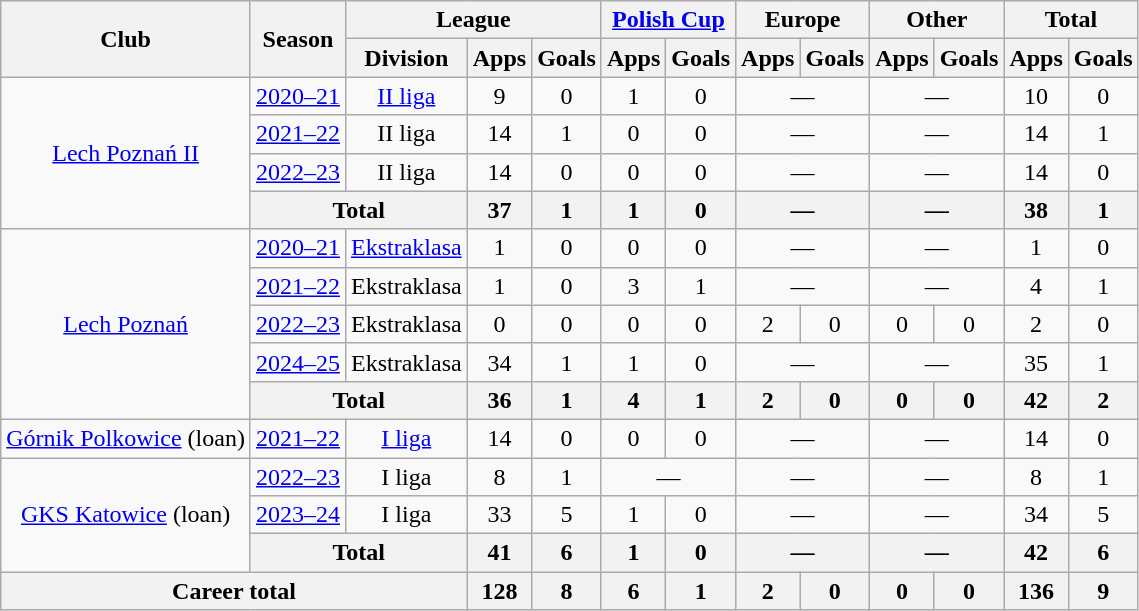<table class="wikitable" style="text-align: center;">
<tr>
<th rowspan="2">Club</th>
<th rowspan="2">Season</th>
<th colspan="3">League</th>
<th colspan="2"><a href='#'>Polish Cup</a></th>
<th colspan="2">Europe</th>
<th colspan="2">Other</th>
<th colspan="2">Total</th>
</tr>
<tr>
<th>Division</th>
<th>Apps</th>
<th>Goals</th>
<th>Apps</th>
<th>Goals</th>
<th>Apps</th>
<th>Goals</th>
<th>Apps</th>
<th>Goals</th>
<th>Apps</th>
<th>Goals</th>
</tr>
<tr>
<td rowspan="4"><a href='#'>Lech Poznań II</a></td>
<td><a href='#'>2020–21</a></td>
<td><a href='#'>II liga</a></td>
<td>9</td>
<td>0</td>
<td>1</td>
<td>0</td>
<td colspan="2">—</td>
<td colspan="2">—</td>
<td>10</td>
<td>0</td>
</tr>
<tr>
<td><a href='#'>2021–22</a></td>
<td>II liga</td>
<td>14</td>
<td>1</td>
<td>0</td>
<td>0</td>
<td colspan="2">—</td>
<td colspan="2">—</td>
<td>14</td>
<td>1</td>
</tr>
<tr>
<td><a href='#'>2022–23</a></td>
<td>II liga</td>
<td>14</td>
<td>0</td>
<td>0</td>
<td>0</td>
<td colspan="2">—</td>
<td colspan="2">—</td>
<td>14</td>
<td>0</td>
</tr>
<tr>
<th colspan="2">Total</th>
<th>37</th>
<th>1</th>
<th>1</th>
<th>0</th>
<th colspan="2">—</th>
<th colspan="2">—</th>
<th>38</th>
<th>1</th>
</tr>
<tr>
<td rowspan="5"><a href='#'>Lech Poznań</a></td>
<td><a href='#'>2020–21</a></td>
<td><a href='#'>Ekstraklasa</a></td>
<td>1</td>
<td>0</td>
<td>0</td>
<td>0</td>
<td colspan="2">—</td>
<td colspan="2">—</td>
<td>1</td>
<td>0</td>
</tr>
<tr>
<td><a href='#'>2021–22</a></td>
<td>Ekstraklasa</td>
<td>1</td>
<td>0</td>
<td>3</td>
<td>1</td>
<td colspan="2">—</td>
<td colspan="2">—</td>
<td>4</td>
<td>1</td>
</tr>
<tr>
<td><a href='#'>2022–23</a></td>
<td>Ekstraklasa</td>
<td>0</td>
<td>0</td>
<td>0</td>
<td>0</td>
<td>2</td>
<td>0</td>
<td>0</td>
<td>0</td>
<td>2</td>
<td>0</td>
</tr>
<tr>
<td><a href='#'>2024–25</a></td>
<td>Ekstraklasa</td>
<td>34</td>
<td>1</td>
<td>1</td>
<td>0</td>
<td colspan="2">—</td>
<td colspan="2">—</td>
<td>35</td>
<td>1</td>
</tr>
<tr>
<th colspan="2">Total</th>
<th>36</th>
<th>1</th>
<th>4</th>
<th>1</th>
<th>2</th>
<th>0</th>
<th>0</th>
<th>0</th>
<th>42</th>
<th>2</th>
</tr>
<tr>
<td><a href='#'>Górnik Polkowice</a> (loan)</td>
<td><a href='#'>2021–22</a></td>
<td><a href='#'>I liga</a></td>
<td>14</td>
<td>0</td>
<td>0</td>
<td>0</td>
<td colspan="2">—</td>
<td colspan="2">—</td>
<td>14</td>
<td>0</td>
</tr>
<tr>
<td rowspan="3"><a href='#'>GKS Katowice</a> (loan)</td>
<td><a href='#'>2022–23</a></td>
<td>I liga</td>
<td>8</td>
<td>1</td>
<td colspan="2">—</td>
<td colspan="2">—</td>
<td colspan="2">—</td>
<td>8</td>
<td>1</td>
</tr>
<tr>
<td><a href='#'>2023–24</a></td>
<td>I liga</td>
<td>33</td>
<td>5</td>
<td>1</td>
<td>0</td>
<td colspan="2">—</td>
<td colspan="2">—</td>
<td>34</td>
<td>5</td>
</tr>
<tr>
<th colspan="2">Total</th>
<th>41</th>
<th>6</th>
<th>1</th>
<th>0</th>
<th colspan="2">—</th>
<th colspan="2">—</th>
<th>42</th>
<th>6</th>
</tr>
<tr>
<th colspan="3">Career total</th>
<th>128</th>
<th>8</th>
<th>6</th>
<th>1</th>
<th>2</th>
<th>0</th>
<th>0</th>
<th>0</th>
<th>136</th>
<th>9</th>
</tr>
</table>
